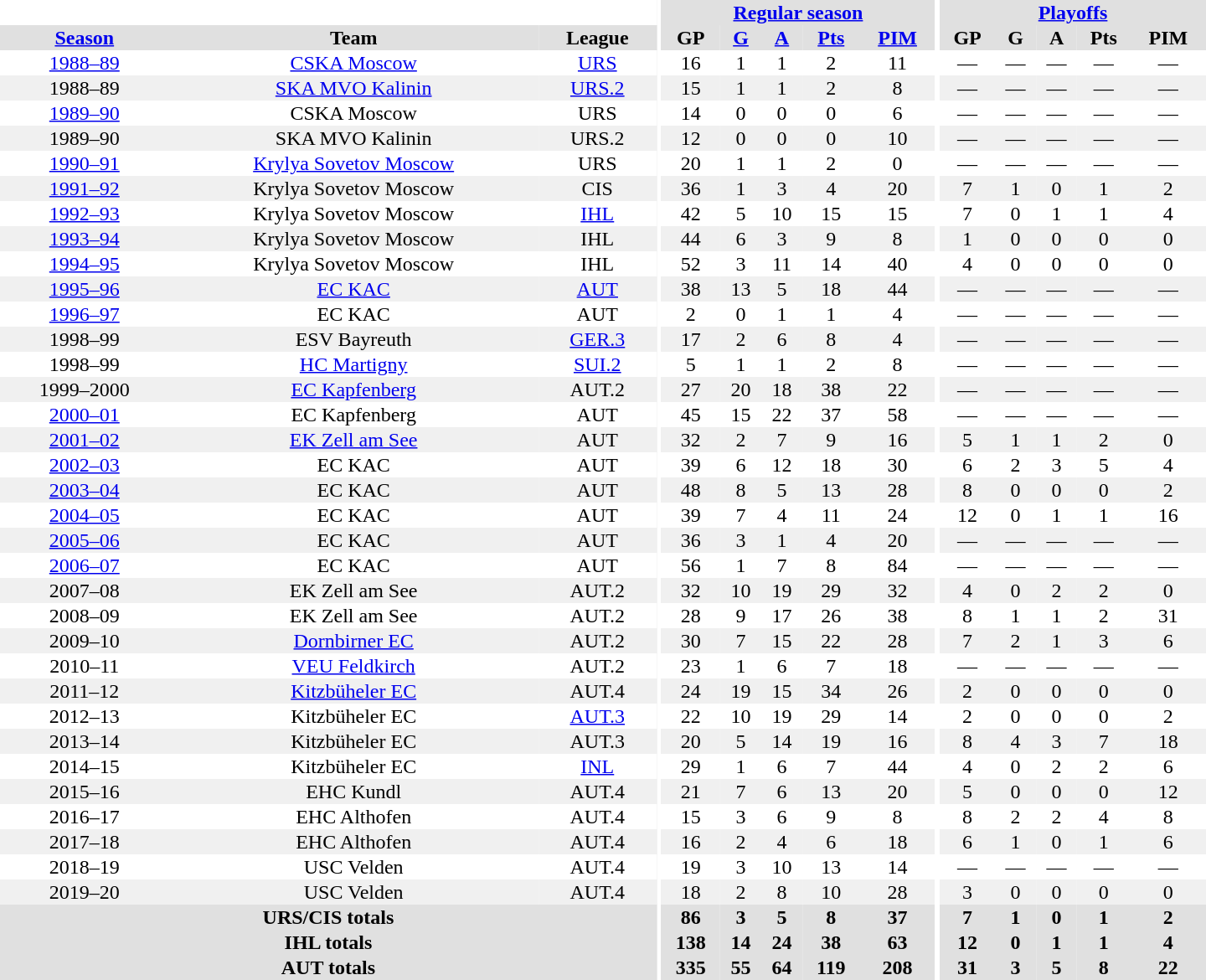<table border="0" cellpadding="1" cellspacing="0" style="text-align:center; width:60em">
<tr bgcolor="#e0e0e0">
<th colspan="3" bgcolor="#ffffff"></th>
<th rowspan="99" bgcolor="#ffffff"></th>
<th colspan="5"><a href='#'>Regular season</a></th>
<th rowspan="99" bgcolor="#ffffff"></th>
<th colspan="5"><a href='#'>Playoffs</a></th>
</tr>
<tr bgcolor="#e0e0e0">
<th><a href='#'>Season</a></th>
<th>Team</th>
<th>League</th>
<th>GP</th>
<th><a href='#'>G</a></th>
<th><a href='#'>A</a></th>
<th><a href='#'>Pts</a></th>
<th><a href='#'>PIM</a></th>
<th>GP</th>
<th>G</th>
<th>A</th>
<th>Pts</th>
<th>PIM</th>
</tr>
<tr>
<td><a href='#'>1988–89</a></td>
<td><a href='#'>CSKA Moscow</a></td>
<td><a href='#'>URS</a></td>
<td>16</td>
<td>1</td>
<td>1</td>
<td>2</td>
<td>11</td>
<td>—</td>
<td>—</td>
<td>—</td>
<td>—</td>
<td>—</td>
</tr>
<tr bgcolor="#f0f0f0">
<td>1988–89</td>
<td><a href='#'>SKA MVO Kalinin</a></td>
<td><a href='#'>URS.2</a></td>
<td>15</td>
<td>1</td>
<td>1</td>
<td>2</td>
<td>8</td>
<td>—</td>
<td>—</td>
<td>—</td>
<td>—</td>
<td>—</td>
</tr>
<tr>
<td><a href='#'>1989–90</a></td>
<td>CSKA Moscow</td>
<td>URS</td>
<td>14</td>
<td>0</td>
<td>0</td>
<td>0</td>
<td>6</td>
<td>—</td>
<td>—</td>
<td>—</td>
<td>—</td>
<td>—</td>
</tr>
<tr bgcolor="#f0f0f0">
<td>1989–90</td>
<td>SKA MVO Kalinin</td>
<td>URS.2</td>
<td>12</td>
<td>0</td>
<td>0</td>
<td>0</td>
<td>10</td>
<td>—</td>
<td>—</td>
<td>—</td>
<td>—</td>
<td>—</td>
</tr>
<tr>
<td><a href='#'>1990–91</a></td>
<td><a href='#'>Krylya Sovetov Moscow</a></td>
<td>URS</td>
<td>20</td>
<td>1</td>
<td>1</td>
<td>2</td>
<td>0</td>
<td>—</td>
<td>—</td>
<td>—</td>
<td>—</td>
<td>—</td>
</tr>
<tr bgcolor="#f0f0f0">
<td><a href='#'>1991–92</a></td>
<td>Krylya Sovetov Moscow</td>
<td>CIS</td>
<td>36</td>
<td>1</td>
<td>3</td>
<td>4</td>
<td>20</td>
<td>7</td>
<td>1</td>
<td>0</td>
<td>1</td>
<td>2</td>
</tr>
<tr>
<td><a href='#'>1992–93</a></td>
<td>Krylya Sovetov Moscow</td>
<td><a href='#'>IHL</a></td>
<td>42</td>
<td>5</td>
<td>10</td>
<td>15</td>
<td>15</td>
<td>7</td>
<td>0</td>
<td>1</td>
<td>1</td>
<td>4</td>
</tr>
<tr bgcolor="#f0f0f0">
<td><a href='#'>1993–94</a></td>
<td>Krylya Sovetov Moscow</td>
<td>IHL</td>
<td>44</td>
<td>6</td>
<td>3</td>
<td>9</td>
<td>8</td>
<td>1</td>
<td>0</td>
<td>0</td>
<td>0</td>
<td>0</td>
</tr>
<tr>
<td><a href='#'>1994–95</a></td>
<td>Krylya Sovetov Moscow</td>
<td>IHL</td>
<td>52</td>
<td>3</td>
<td>11</td>
<td>14</td>
<td>40</td>
<td>4</td>
<td>0</td>
<td>0</td>
<td>0</td>
<td>0</td>
</tr>
<tr bgcolor="#f0f0f0">
<td><a href='#'>1995–96</a></td>
<td><a href='#'>EC KAC</a></td>
<td><a href='#'>AUT</a></td>
<td>38</td>
<td>13</td>
<td>5</td>
<td>18</td>
<td>44</td>
<td>—</td>
<td>—</td>
<td>—</td>
<td>—</td>
<td>—</td>
</tr>
<tr>
<td><a href='#'>1996–97</a></td>
<td>EC KAC</td>
<td>AUT</td>
<td>2</td>
<td>0</td>
<td>1</td>
<td>1</td>
<td>4</td>
<td>—</td>
<td>—</td>
<td>—</td>
<td>—</td>
<td>—</td>
</tr>
<tr bgcolor="#f0f0f0">
<td>1998–99</td>
<td>ESV Bayreuth</td>
<td><a href='#'>GER.3</a></td>
<td>17</td>
<td>2</td>
<td>6</td>
<td>8</td>
<td>4</td>
<td>—</td>
<td>—</td>
<td>—</td>
<td>—</td>
<td>—</td>
</tr>
<tr>
<td>1998–99</td>
<td><a href='#'>HC Martigny</a></td>
<td><a href='#'>SUI.2</a></td>
<td>5</td>
<td>1</td>
<td>1</td>
<td>2</td>
<td>8</td>
<td>—</td>
<td>—</td>
<td>—</td>
<td>—</td>
<td>—</td>
</tr>
<tr bgcolor="#f0f0f0">
<td>1999–2000</td>
<td><a href='#'>EC Kapfenberg</a></td>
<td>AUT.2</td>
<td>27</td>
<td>20</td>
<td>18</td>
<td>38</td>
<td>22</td>
<td>—</td>
<td>—</td>
<td>—</td>
<td>—</td>
<td>—</td>
</tr>
<tr>
<td><a href='#'>2000–01</a></td>
<td>EC Kapfenberg</td>
<td>AUT</td>
<td>45</td>
<td>15</td>
<td>22</td>
<td>37</td>
<td>58</td>
<td>—</td>
<td>—</td>
<td>—</td>
<td>—</td>
<td>—</td>
</tr>
<tr bgcolor="#f0f0f0">
<td><a href='#'>2001–02</a></td>
<td><a href='#'>EK Zell am See</a></td>
<td>AUT</td>
<td>32</td>
<td>2</td>
<td>7</td>
<td>9</td>
<td>16</td>
<td>5</td>
<td>1</td>
<td>1</td>
<td>2</td>
<td>0</td>
</tr>
<tr>
<td><a href='#'>2002–03</a></td>
<td>EC KAC</td>
<td>AUT</td>
<td>39</td>
<td>6</td>
<td>12</td>
<td>18</td>
<td>30</td>
<td>6</td>
<td>2</td>
<td>3</td>
<td>5</td>
<td>4</td>
</tr>
<tr bgcolor="#f0f0f0">
<td><a href='#'>2003–04</a></td>
<td>EC KAC</td>
<td>AUT</td>
<td>48</td>
<td>8</td>
<td>5</td>
<td>13</td>
<td>28</td>
<td>8</td>
<td>0</td>
<td>0</td>
<td>0</td>
<td>2</td>
</tr>
<tr>
<td><a href='#'>2004–05</a></td>
<td>EC KAC</td>
<td>AUT</td>
<td>39</td>
<td>7</td>
<td>4</td>
<td>11</td>
<td>24</td>
<td>12</td>
<td>0</td>
<td>1</td>
<td>1</td>
<td>16</td>
</tr>
<tr bgcolor="#f0f0f0">
<td><a href='#'>2005–06</a></td>
<td>EC KAC</td>
<td>AUT</td>
<td>36</td>
<td>3</td>
<td>1</td>
<td>4</td>
<td>20</td>
<td>—</td>
<td>—</td>
<td>—</td>
<td>—</td>
<td>—</td>
</tr>
<tr>
<td><a href='#'>2006–07</a></td>
<td>EC KAC</td>
<td>AUT</td>
<td>56</td>
<td>1</td>
<td>7</td>
<td>8</td>
<td>84</td>
<td>—</td>
<td>—</td>
<td>—</td>
<td>—</td>
<td>—</td>
</tr>
<tr bgcolor="#f0f0f0">
<td>2007–08</td>
<td>EK Zell am See</td>
<td>AUT.2</td>
<td>32</td>
<td>10</td>
<td>19</td>
<td>29</td>
<td>32</td>
<td>4</td>
<td>0</td>
<td>2</td>
<td>2</td>
<td>0</td>
</tr>
<tr>
<td>2008–09</td>
<td>EK Zell am See</td>
<td>AUT.2</td>
<td>28</td>
<td>9</td>
<td>17</td>
<td>26</td>
<td>38</td>
<td>8</td>
<td>1</td>
<td>1</td>
<td>2</td>
<td>31</td>
</tr>
<tr bgcolor="#f0f0f0">
<td>2009–10</td>
<td><a href='#'>Dornbirner EC</a></td>
<td>AUT.2</td>
<td>30</td>
<td>7</td>
<td>15</td>
<td>22</td>
<td>28</td>
<td>7</td>
<td>2</td>
<td>1</td>
<td>3</td>
<td>6</td>
</tr>
<tr>
<td>2010–11</td>
<td><a href='#'>VEU Feldkirch</a></td>
<td>AUT.2</td>
<td>23</td>
<td>1</td>
<td>6</td>
<td>7</td>
<td>18</td>
<td>—</td>
<td>—</td>
<td>—</td>
<td>—</td>
<td>—</td>
</tr>
<tr bgcolor="#f0f0f0">
<td>2011–12</td>
<td><a href='#'>Kitzbüheler EC</a></td>
<td>AUT.4</td>
<td>24</td>
<td>19</td>
<td>15</td>
<td>34</td>
<td>26</td>
<td>2</td>
<td>0</td>
<td>0</td>
<td>0</td>
<td>0</td>
</tr>
<tr>
<td>2012–13</td>
<td>Kitzbüheler EC</td>
<td><a href='#'>AUT.3</a></td>
<td>22</td>
<td>10</td>
<td>19</td>
<td>29</td>
<td>14</td>
<td>2</td>
<td>0</td>
<td>0</td>
<td>0</td>
<td>2</td>
</tr>
<tr bgcolor="#f0f0f0">
<td>2013–14</td>
<td>Kitzbüheler EC</td>
<td>AUT.3</td>
<td>20</td>
<td>5</td>
<td>14</td>
<td>19</td>
<td>16</td>
<td>8</td>
<td>4</td>
<td>3</td>
<td>7</td>
<td>18</td>
</tr>
<tr>
<td>2014–15</td>
<td>Kitzbüheler EC</td>
<td><a href='#'>INL</a></td>
<td>29</td>
<td>1</td>
<td>6</td>
<td>7</td>
<td>44</td>
<td>4</td>
<td>0</td>
<td>2</td>
<td>2</td>
<td>6</td>
</tr>
<tr bgcolor="#f0f0f0">
<td>2015–16</td>
<td>EHC Kundl</td>
<td>AUT.4</td>
<td>21</td>
<td>7</td>
<td>6</td>
<td>13</td>
<td>20</td>
<td>5</td>
<td>0</td>
<td>0</td>
<td>0</td>
<td>12</td>
</tr>
<tr>
<td>2016–17</td>
<td>EHC Althofen</td>
<td>AUT.4</td>
<td>15</td>
<td>3</td>
<td>6</td>
<td>9</td>
<td>8</td>
<td>8</td>
<td>2</td>
<td>2</td>
<td>4</td>
<td>8</td>
</tr>
<tr bgcolor="#f0f0f0">
<td>2017–18</td>
<td>EHC Althofen</td>
<td>AUT.4</td>
<td>16</td>
<td>2</td>
<td>4</td>
<td>6</td>
<td>18</td>
<td>6</td>
<td>1</td>
<td>0</td>
<td>1</td>
<td>6</td>
</tr>
<tr>
<td>2018–19</td>
<td>USC Velden</td>
<td>AUT.4</td>
<td>19</td>
<td>3</td>
<td>10</td>
<td>13</td>
<td>14</td>
<td>—</td>
<td>—</td>
<td>—</td>
<td>—</td>
<td>—</td>
</tr>
<tr bgcolor="#f0f0f0">
<td>2019–20</td>
<td>USC Velden</td>
<td>AUT.4</td>
<td>18</td>
<td>2</td>
<td>8</td>
<td>10</td>
<td>28</td>
<td>3</td>
<td>0</td>
<td>0</td>
<td>0</td>
<td>0</td>
</tr>
<tr bgcolor="#e0e0e0">
<th colspan="3">URS/CIS totals</th>
<th>86</th>
<th>3</th>
<th>5</th>
<th>8</th>
<th>37</th>
<th>7</th>
<th>1</th>
<th>0</th>
<th>1</th>
<th>2</th>
</tr>
<tr bgcolor="#e0e0e0">
<th colspan="3">IHL totals</th>
<th>138</th>
<th>14</th>
<th>24</th>
<th>38</th>
<th>63</th>
<th>12</th>
<th>0</th>
<th>1</th>
<th>1</th>
<th>4</th>
</tr>
<tr bgcolor="#e0e0e0">
<th colspan="3">AUT totals</th>
<th>335</th>
<th>55</th>
<th>64</th>
<th>119</th>
<th>208</th>
<th>31</th>
<th>3</th>
<th>5</th>
<th>8</th>
<th>22</th>
</tr>
</table>
